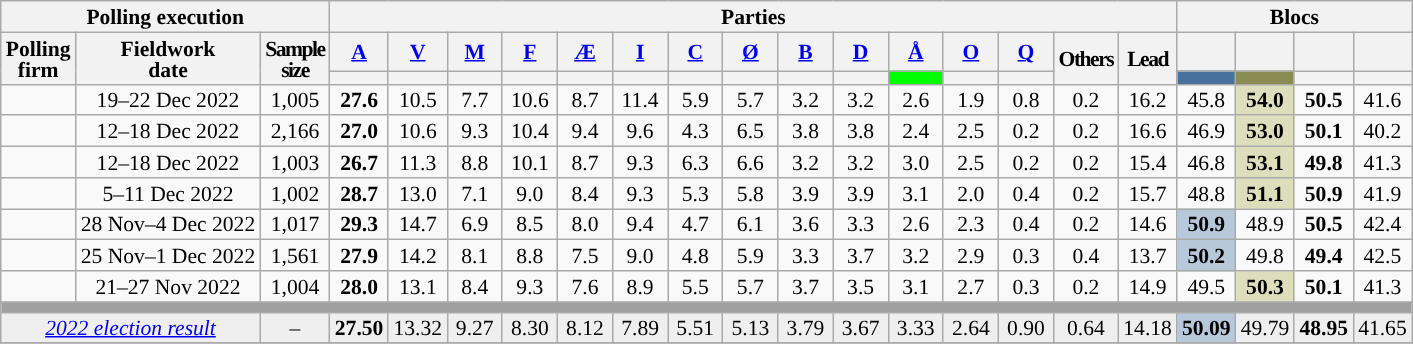<table class="wikitable sortable mw-datatable" style="text-align:center;font-size:90%;line-height:14px;">
<tr>
<th colspan="3"><strong>Polling execution</strong></th>
<th colspan="15">Parties</th>
<th colspan="4">Blocs</th>
</tr>
<tr>
<th rowspan="2">Polling<br>firm</th>
<th rowspan="2">Fieldwork<br>date</th>
<th rowspan="2" class="unsortable" style="letter-spacing:-1px;">Sample<br>size</th>
<th class="unsortable" style="width:30px;"><a href='#'>A</a></th>
<th class="unsortable" style="width:30px;"><a href='#'>V</a></th>
<th class="unsortable" style="width:30px;"><a href='#'>M</a></th>
<th class="unsortable" style="width:30px;"><a href='#'>F</a></th>
<th class="unsortable" style="width:30px;"><a href='#'>Æ</a></th>
<th class="unsortable" style="width:30px;"><a href='#'>I</a></th>
<th class="unsortable" style="width:30px;"><a href='#'>C</a></th>
<th class="unsortable" style="width:30px;"><a href='#'>Ø</a></th>
<th class="unsortable" style="width:30px;"><a href='#'>B</a></th>
<th class="unsortable" style="width:30px;"><a href='#'>D</a></th>
<th class="unsortable" style="width:30px;"><a href='#'>Å</a></th>
<th class="unsortable" style="width:30px;"><a href='#'>O</a></th>
<th class="unsortable" style="width:30px;"><a href='#'>Q</a></th>
<th rowspan="2" class="unsortable" style="width:30px;letter-spacing:-1px;" ">Others</th>
<th rowspan="2" style="width:25px;letter-spacing:-1px;" ">Lead</th>
<th class="unsortable" style="width:30px;"></th>
<th class="unsortable" style="width:30px;"></th>
<th class="unsortable" style="width:30px;"></th>
<th class="unsortable" style="width:30px;"></th>
</tr>
<tr>
<th data-sort-type="number" style="background:"></th>
<th data-sort-type="number" style="background:"></th>
<th data-sort-type="number" style="background:"></th>
<th data-sort-type="number" style="background:"></th>
<th data-sort-type="number" style="background:"></th>
<th data-sort-type="number" style="background:"></th>
<th data-sort-type="number" style="background:"></th>
<th data-sort-type="number" style="background:"></th>
<th data-sort-type="number" style="background:"></th>
<th data-sort-type="number" style="background:"></th>
<th data-sort-type="number" style="background:#00FF00;"></th>
<th data-sort-type="number" style="background:"></th>
<th data-sort-type="number" style="background:"></th>
<th data-sort-type="number" style="background:#47729E;"></th>
<th data-sort-type="number" style="background:#8B8B54;"></th>
<th data-sort-type="number" style="background:"></th>
<th data-sort-type="number" style="background:"></th>
</tr>
<tr>
<td></td>
<td>19–22 Dec 2022</td>
<td>1,005</td>
<td><strong>27.6</strong></td>
<td>10.5</td>
<td>7.7</td>
<td>10.6</td>
<td>8.7</td>
<td>11.4</td>
<td>5.9</td>
<td>5.7</td>
<td>3.2</td>
<td>3.2</td>
<td>2.6</td>
<td>1.9</td>
<td>0.8</td>
<td>0.2</td>
<td>16.2</td>
<td>45.8</td>
<td style="background:#DEDEBD;"><strong>54.0</strong></td>
<td><strong>50.5</strong></td>
<td>41.6</td>
</tr>
<tr>
<td></td>
<td>12–18 Dec 2022</td>
<td>2,166</td>
<td><strong>27.0</strong></td>
<td>10.6</td>
<td>9.3</td>
<td>10.4</td>
<td>9.4</td>
<td>9.6</td>
<td>4.3</td>
<td>6.5</td>
<td>3.8</td>
<td>3.8</td>
<td>2.4</td>
<td>2.5</td>
<td>0.2</td>
<td>0.2</td>
<td>16.6</td>
<td>46.9</td>
<td style="background:#DEDEBD;"><strong>53.0</strong></td>
<td><strong>50.1</strong></td>
<td>40.2</td>
</tr>
<tr>
<td></td>
<td>12–18 Dec 2022</td>
<td>1,003</td>
<td><strong>26.7</strong></td>
<td>11.3</td>
<td>8.8</td>
<td>10.1</td>
<td>8.7</td>
<td>9.3</td>
<td>6.3</td>
<td>6.6</td>
<td>3.2</td>
<td>3.2</td>
<td>3.0</td>
<td>2.5</td>
<td>0.2</td>
<td>0.2</td>
<td>15.4</td>
<td>46.8</td>
<td style="background:#DEDEBD;"><strong>53.1</strong></td>
<td><strong>49.8</strong></td>
<td>41.3</td>
</tr>
<tr>
<td></td>
<td>5–11 Dec 2022</td>
<td>1,002</td>
<td><strong>28.7</strong></td>
<td>13.0</td>
<td>7.1</td>
<td>9.0</td>
<td>8.4</td>
<td>9.3</td>
<td>5.3</td>
<td>5.8</td>
<td>3.9</td>
<td>3.9</td>
<td>3.1</td>
<td>2.0</td>
<td>0.4</td>
<td>0.2</td>
<td>15.7</td>
<td>48.8</td>
<td style="background:#DEDEBD;"><strong>51.1</strong></td>
<td><strong>50.9</strong></td>
<td>41.9</td>
</tr>
<tr>
<td></td>
<td>28 Nov–4 Dec 2022</td>
<td>1,017</td>
<td><strong>29.3</strong></td>
<td>14.7</td>
<td>6.9</td>
<td>8.5</td>
<td>8.0</td>
<td>9.4</td>
<td>4.7</td>
<td>6.1</td>
<td>3.6</td>
<td>3.3</td>
<td>2.6</td>
<td>2.3</td>
<td>0.4</td>
<td>0.2</td>
<td>14.6</td>
<td style="background:#B6C8D9;"><strong>50.9</strong></td>
<td>48.9</td>
<td><strong>50.5</strong></td>
<td>42.4</td>
</tr>
<tr>
<td></td>
<td>25 Nov–1 Dec 2022</td>
<td>1,561</td>
<td><strong>27.9</strong></td>
<td>14.2</td>
<td>8.1</td>
<td>8.8</td>
<td>7.5</td>
<td>9.0</td>
<td>4.8</td>
<td>5.9</td>
<td>3.3</td>
<td>3.7</td>
<td>3.2</td>
<td>2.9</td>
<td>0.3</td>
<td>0.4</td>
<td>13.7</td>
<td style="background:#B6C8D9;"><strong>50.2</strong></td>
<td>49.8</td>
<td><strong>49.4</strong></td>
<td>42.5</td>
</tr>
<tr>
<td></td>
<td>21–27 Nov 2022</td>
<td>1,004</td>
<td><strong>28.0</strong></td>
<td>13.1</td>
<td>8.4</td>
<td>9.3</td>
<td>7.6</td>
<td>8.9</td>
<td>5.5</td>
<td>5.7</td>
<td>3.7</td>
<td>3.5</td>
<td>3.1</td>
<td>2.7</td>
<td>0.3</td>
<td>0.2</td>
<td>14.9</td>
<td>49.5</td>
<td style="background:#DEDEBD;"><strong>50.3</strong></td>
<td><strong>50.1</strong></td>
<td>41.3</td>
</tr>
<tr>
<td colspan="22" style="background:#A0A0A0"></td>
</tr>
<tr style="background:#EFEFEF;">
<td colspan="2"><em><a href='#'>2022 election result</a></em></td>
<td>–</td>
<td><strong>27.50</strong></td>
<td>13.32</td>
<td>9.27</td>
<td>8.30</td>
<td>8.12</td>
<td>7.89</td>
<td>5.51</td>
<td>5.13</td>
<td>3.79</td>
<td>3.67</td>
<td>3.33</td>
<td>2.64</td>
<td>0.90</td>
<td>0.64</td>
<td>14.18</td>
<td style="background:#B6C8D9;"><strong>50.09</strong></td>
<td>49.79</td>
<td><strong>48.95</strong></td>
<td>41.65</td>
</tr>
<tr>
</tr>
</table>
